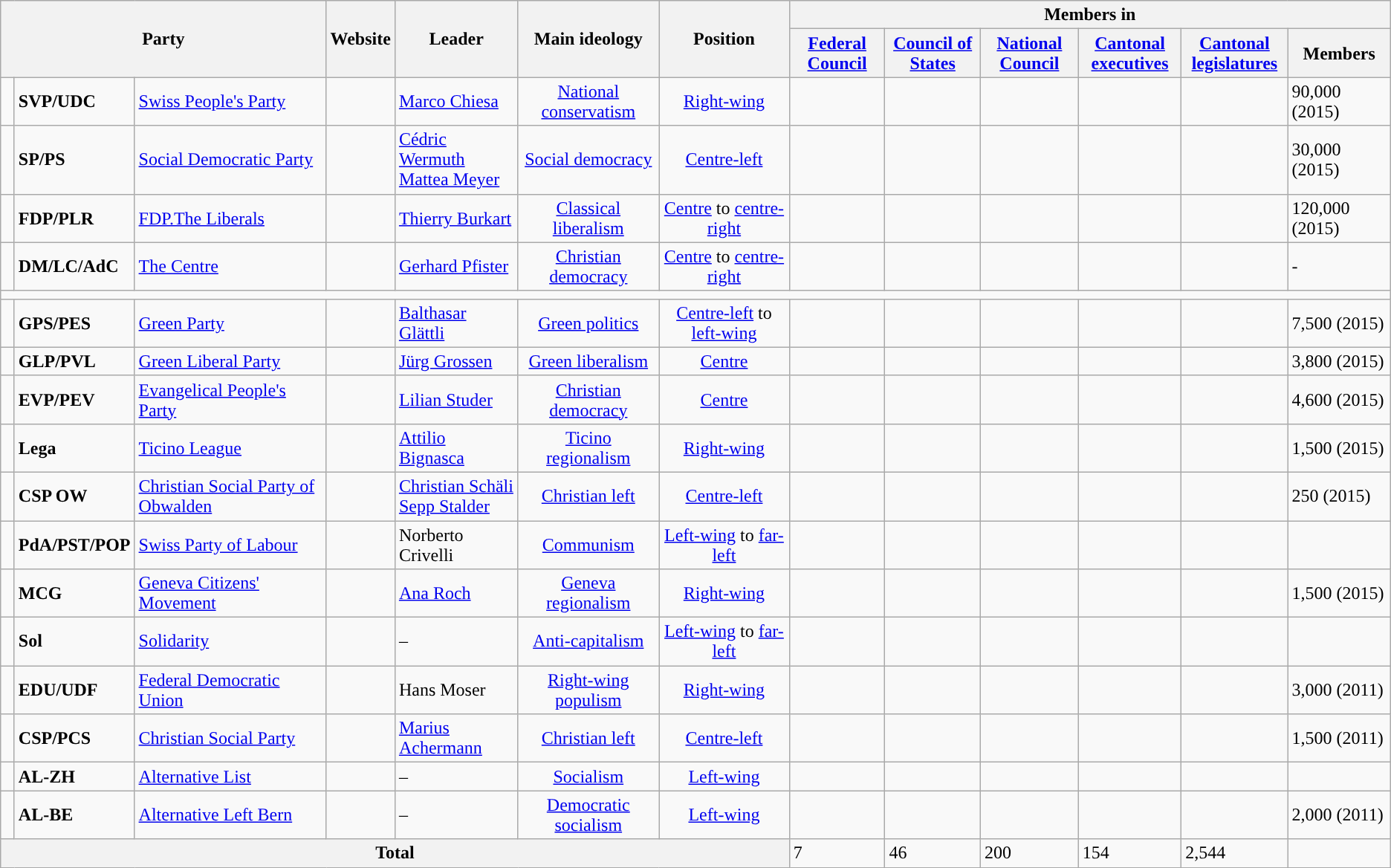<table class="wikitable sortable">
<tr ->
<th colspan="3" rowspan="2">Party</th>
<th rowspan="2">Website</th>
<th rowspan="2">Leader</th>
<th rowspan="2">Main ideology</th>
<th rowspan="2">Position</th>
<th colspan="6">Members in</th>
</tr>
<tr - class="expand-child">
<th style="max-width:6em;"><a href='#'>Federal Council</a></th>
<th style="max-width:6em;"><a href='#'>Council of States</a></th>
<th style="max-width:6em;"><a href='#'>National Council</a></th>
<th style="max-width:6em;"><a href='#'>Cantonal executives</a></th>
<th style="max-width:6em;"><a href='#'>Cantonal legislatures</a></th>
<th>Members</th>
</tr>
<tr ->
<td width=5px style="background-color: "></td>
<td><strong>SVP/UDC</strong></td>
<td><a href='#'>Swiss People's Party</a></td>
<td></td>
<td><a href='#'>Marco Chiesa</a></td>
<td style="text-align:center;"><a href='#'>National conservatism</a></td>
<td style="text-align:center;"><a href='#'>Right-wing</a></td>
<td><strong></strong></td>
<td></td>
<td></td>
<td></td>
<td></td>
<td>90,000 (2015)</td>
</tr>
<tr ->
<td style="background-color: "></td>
<td><strong>SP/PS</strong></td>
<td><a href='#'>Social Democratic Party</a></td>
<td></td>
<td><a href='#'>Cédric Wermuth</a><br><a href='#'>Mattea Meyer</a></td>
<td style="text-align:center;"><a href='#'>Social democracy</a></td>
<td style="text-align:center;"><a href='#'>Centre-left</a></td>
<td><strong></strong></td>
<td></td>
<td></td>
<td></td>
<td></td>
<td>30,000 (2015)</td>
</tr>
<tr ->
<td style="background-color: "></td>
<td><strong>FDP/PLR</strong></td>
<td><a href='#'>FDP.The Liberals</a></td>
<td></td>
<td><a href='#'>Thierry Burkart</a></td>
<td style="text-align:center;"><a href='#'>Classical liberalism</a></td>
<td style="text-align:center;"><a href='#'>Centre</a> to <a href='#'>centre-right</a></td>
<td><strong></strong></td>
<td></td>
<td></td>
<td></td>
<td></td>
<td>120,000 (2015)</td>
</tr>
<tr ->
<td style="background-color: "></td>
<td><strong>DM/LC/AdC</strong></td>
<td><a href='#'>The Centre</a></td>
<td></td>
<td><a href='#'>Gerhard Pfister</a></td>
<td style="text-align:center;"><a href='#'>Christian democracy</a></td>
<td style="text-align:center;"><a href='#'>Centre</a> to <a href='#'>centre-right</a></td>
<td><strong></strong></td>
<td></td>
<td></td>
<td></td>
<td></td>
<td>-</td>
</tr>
<tr ->
<td colspan="13"></td>
</tr>
<tr ->
<td style="background-color: "></td>
<td><strong>GPS/PES</strong></td>
<td><a href='#'>Green Party</a></td>
<td></td>
<td><a href='#'>Balthasar Glättli</a></td>
<td style="text-align:center;"><a href='#'>Green politics</a></td>
<td style="text-align:center;"><a href='#'>Centre-left</a> to <a href='#'>left-wing</a></td>
<td></td>
<td></td>
<td></td>
<td></td>
<td></td>
<td>7,500 (2015)</td>
</tr>
<tr ->
<td style="background-color: "></td>
<td><strong>GLP/PVL</strong></td>
<td><a href='#'>Green Liberal Party</a></td>
<td></td>
<td><a href='#'>Jürg Grossen</a></td>
<td style="text-align:center;"><a href='#'>Green liberalism</a></td>
<td style="text-align:center;"><a href='#'>Centre</a></td>
<td></td>
<td></td>
<td></td>
<td></td>
<td></td>
<td>3,800 (2015)</td>
</tr>
<tr ->
<td style="background-color: "></td>
<td><strong>EVP/PEV</strong></td>
<td><a href='#'>Evangelical People's Party</a></td>
<td></td>
<td><a href='#'>Lilian Studer</a></td>
<td style="text-align:center;"><a href='#'>Christian democracy</a></td>
<td style="text-align:center;"><a href='#'>Centre</a></td>
<td></td>
<td></td>
<td></td>
<td></td>
<td></td>
<td>4,600 (2015)</td>
</tr>
<tr>
<td style="background-color: "></td>
<td><strong>Lega</strong></td>
<td><a href='#'>Ticino League</a></td>
<td></td>
<td><a href='#'>Attilio Bignasca</a></td>
<td style="text-align:center;"><a href='#'>Ticino</a> <a href='#'>regionalism</a></td>
<td style="text-align:center;"><a href='#'>Right-wing</a></td>
<td></td>
<td></td>
<td></td>
<td></td>
<td></td>
<td>1,500 (2015)</td>
</tr>
<tr>
<td style="background-color: "></td>
<td><strong>CSP OW</strong></td>
<td><a href='#'>Christian Social Party of Obwalden</a></td>
<td></td>
<td><a href='#'>Christian Schäli</a><br><a href='#'>Sepp Stalder</a></td>
<td style="text-align:center;"><a href='#'>Christian left</a></td>
<td style="text-align:center;"><a href='#'>Centre-left</a></td>
<td></td>
<td></td>
<td></td>
<td></td>
<td></td>
<td>250 (2015)</td>
</tr>
<tr>
<td style="background-color: "></td>
<td><strong>PdA/PST/POP</strong></td>
<td><a href='#'>Swiss Party of Labour</a></td>
<td></td>
<td>Norberto Crivelli</td>
<td style="text-align:center;"><a href='#'>Communism</a></td>
<td style="text-align:center;"><a href='#'>Left-wing</a> to <a href='#'>far-left</a></td>
<td></td>
<td></td>
<td></td>
<td></td>
<td></td>
<td></td>
</tr>
<tr>
<td style="background-color: "></td>
<td><strong>MCG</strong></td>
<td><a href='#'>Geneva Citizens' Movement</a></td>
<td></td>
<td><a href='#'>Ana Roch</a></td>
<td style="text-align:center;"><a href='#'>Geneva</a> <a href='#'>regionalism</a></td>
<td style="text-align:center;"><a href='#'>Right-wing</a></td>
<td></td>
<td></td>
<td></td>
<td></td>
<td></td>
<td>1,500 (2015)</td>
</tr>
<tr>
<td style="background-color: "></td>
<td><strong>Sol</strong></td>
<td><a href='#'>Solidarity</a></td>
<td></td>
<td>–</td>
<td style="text-align:center;"><a href='#'>Anti-capitalism</a></td>
<td style="text-align:center;"><a href='#'>Left-wing</a> to <a href='#'>far-left</a></td>
<td></td>
<td></td>
<td></td>
<td></td>
<td></td>
<td></td>
</tr>
<tr>
<td style="background-color: "></td>
<td><strong>EDU/UDF</strong></td>
<td><a href='#'>Federal Democratic Union</a></td>
<td></td>
<td>Hans Moser</td>
<td style="text-align:center;"><a href='#'>Right-wing populism</a></td>
<td style="text-align:center;"><a href='#'>Right-wing</a></td>
<td></td>
<td></td>
<td></td>
<td></td>
<td></td>
<td>3,000 (2011)</td>
</tr>
<tr>
<td style="background-color: "></td>
<td><strong>CSP/PCS</strong></td>
<td><a href='#'>Christian Social Party</a></td>
<td></td>
<td><a href='#'>Marius Achermann</a></td>
<td style="text-align:center;"><a href='#'>Christian left</a></td>
<td style="text-align:center;"><a href='#'>Centre-left</a></td>
<td></td>
<td></td>
<td></td>
<td></td>
<td></td>
<td>1,500 (2011)</td>
</tr>
<tr>
<td style="background-color: "></td>
<td><strong>AL-ZH</strong></td>
<td><a href='#'>Alternative List</a></td>
<td></td>
<td>–</td>
<td style="text-align:center;"><a href='#'>Socialism</a></td>
<td style="text-align:center;"><a href='#'>Left-wing</a></td>
<td></td>
<td></td>
<td></td>
<td></td>
<td></td>
<td></td>
</tr>
<tr>
<td style="background-color: "></td>
<td><strong>AL-BE</strong></td>
<td><a href='#'>Alternative Left Bern</a></td>
<td></td>
<td>–</td>
<td style="text-align:center;"><a href='#'>Democratic socialism</a></td>
<td style="text-align:center;"><a href='#'>Left-wing</a></td>
<td></td>
<td></td>
<td></td>
<td></td>
<td></td>
<td>2,000 (2011)</td>
</tr>
<tr - class="sortbottom table-rh">
<th colspan="7">Total</th>
<td>7</td>
<td>46</td>
<td>200</td>
<td>154</td>
<td>2,544</td>
<td></td>
</tr>
</table>
